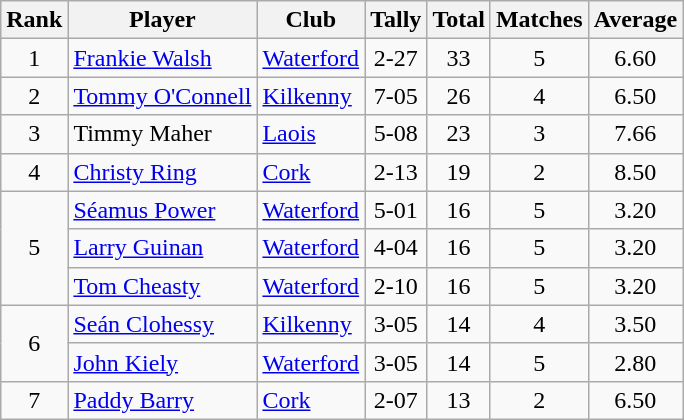<table class="wikitable">
<tr>
<th>Rank</th>
<th>Player</th>
<th>Club</th>
<th>Tally</th>
<th>Total</th>
<th>Matches</th>
<th>Average</th>
</tr>
<tr>
<td rowspan=1 align=center>1</td>
<td><a href='#'>Frankie Walsh</a></td>
<td><a href='#'>Waterford</a></td>
<td align=center>2-27</td>
<td align=center>33</td>
<td align=center>5</td>
<td align=center>6.60</td>
</tr>
<tr>
<td rowspan=1 align=center>2</td>
<td><a href='#'>Tommy O'Connell</a></td>
<td><a href='#'>Kilkenny</a></td>
<td align=center>7-05</td>
<td align=center>26</td>
<td align=center>4</td>
<td align=center>6.50</td>
</tr>
<tr>
<td rowspan=1 align=center>3</td>
<td>Timmy Maher</td>
<td><a href='#'>Laois</a></td>
<td align=center>5-08</td>
<td align=center>23</td>
<td align=center>3</td>
<td align=center>7.66</td>
</tr>
<tr>
<td rowspan=1 align=center>4</td>
<td><a href='#'>Christy Ring</a></td>
<td><a href='#'>Cork</a></td>
<td align=center>2-13</td>
<td align=center>19</td>
<td align=center>2</td>
<td align=center>8.50</td>
</tr>
<tr>
<td rowspan=3 align=center>5</td>
<td><a href='#'>Séamus Power</a></td>
<td><a href='#'>Waterford</a></td>
<td align=center>5-01</td>
<td align=center>16</td>
<td align=center>5</td>
<td align=center>3.20</td>
</tr>
<tr>
<td><a href='#'>Larry Guinan</a></td>
<td><a href='#'>Waterford</a></td>
<td align=center>4-04</td>
<td align=center>16</td>
<td align=center>5</td>
<td align=center>3.20</td>
</tr>
<tr>
<td><a href='#'>Tom Cheasty</a></td>
<td><a href='#'>Waterford</a></td>
<td align=center>2-10</td>
<td align=center>16</td>
<td align=center>5</td>
<td align=center>3.20</td>
</tr>
<tr>
<td rowspan=2 align=center>6</td>
<td><a href='#'>Seán Clohessy</a></td>
<td><a href='#'>Kilkenny</a></td>
<td align=center>3-05</td>
<td align=center>14</td>
<td align=center>4</td>
<td align=center>3.50</td>
</tr>
<tr>
<td><a href='#'>John Kiely</a></td>
<td><a href='#'>Waterford</a></td>
<td align=center>3-05</td>
<td align=center>14</td>
<td align=center>5</td>
<td align=center>2.80</td>
</tr>
<tr>
<td rowspan=1 align=center>7</td>
<td><a href='#'>Paddy Barry</a></td>
<td><a href='#'>Cork</a></td>
<td align=center>2-07</td>
<td align=center>13</td>
<td align=center>2</td>
<td align=center>6.50</td>
</tr>
</table>
